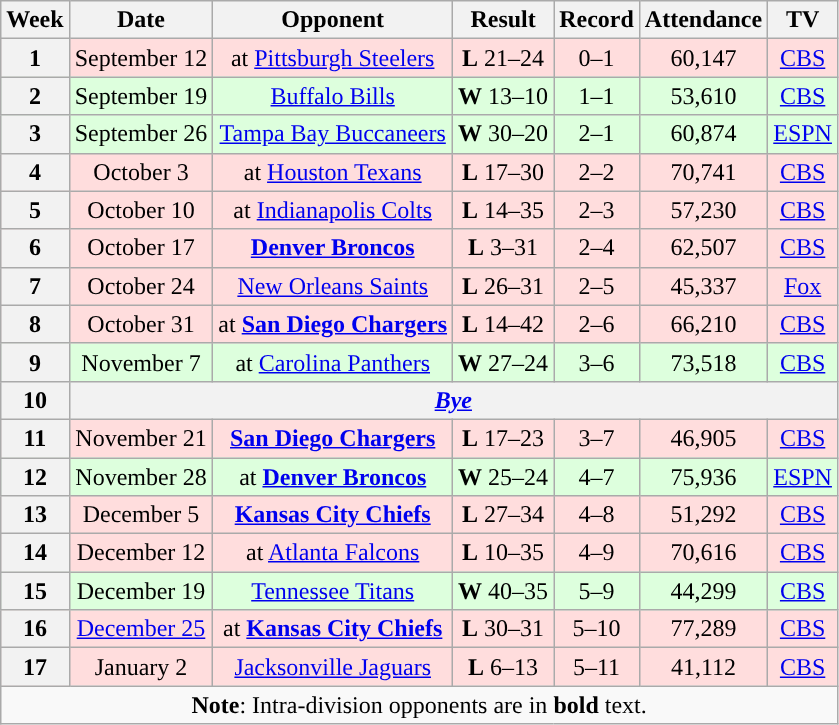<table class="wikitable" style="text-align:center;">
<tr>
<th>Week</th>
<th>Date</th>
<th>Opponent</th>
<th>Result</th>
<th>Record</th>
<th>Attendance</th>
<th>TV</th>
</tr>
<tr style="background:#fdd;">
<th>1</th>
<td>September 12</td>
<td>at <a href='#'>Pittsburgh Steelers</a></td>
<td><strong>L</strong> 21–24</td>
<td>0–1</td>
<td>60,147</td>
<td><a href='#'>CBS</a></td>
</tr>
<tr style="background:#dfd;">
<th>2</th>
<td>September 19</td>
<td><a href='#'>Buffalo Bills</a></td>
<td><strong>W</strong> 13–10</td>
<td>1–1</td>
<td>53,610</td>
<td><a href='#'>CBS</a></td>
</tr>
<tr style="background:#dfd;">
<th>3</th>
<td>September 26</td>
<td><a href='#'>Tampa Bay Buccaneers</a></td>
<td><strong>W</strong> 30–20</td>
<td>2–1</td>
<td>60,874</td>
<td><a href='#'>ESPN</a></td>
</tr>
<tr style="background:#fdd;">
<th>4</th>
<td>October 3</td>
<td>at <a href='#'>Houston Texans</a></td>
<td><strong>L</strong> 17–30</td>
<td>2–2</td>
<td>70,741</td>
<td><a href='#'>CBS</a></td>
</tr>
<tr style="background:#fdd;">
<th>5</th>
<td>October 10</td>
<td>at <a href='#'>Indianapolis Colts</a></td>
<td><strong>L</strong> 14–35</td>
<td>2–3</td>
<td>57,230</td>
<td><a href='#'>CBS</a></td>
</tr>
<tr style="background:#fdd;">
<th>6</th>
<td>October 17</td>
<td><strong><a href='#'>Denver Broncos</a></strong></td>
<td><strong>L</strong> 3–31</td>
<td>2–4</td>
<td>62,507</td>
<td><a href='#'>CBS</a></td>
</tr>
<tr style="background:#fdd;">
<th>7</th>
<td>October 24</td>
<td><a href='#'>New Orleans Saints</a></td>
<td><strong>L</strong> 26–31</td>
<td>2–5</td>
<td>45,337</td>
<td><a href='#'>Fox</a></td>
</tr>
<tr style="background:#fdd;">
<th>8</th>
<td>October 31</td>
<td>at <strong><a href='#'>San Diego Chargers</a></strong></td>
<td><strong>L</strong> 14–42</td>
<td>2–6</td>
<td>66,210</td>
<td><a href='#'>CBS</a></td>
</tr>
<tr style="background:#dfd;">
<th>9</th>
<td>November 7</td>
<td>at <a href='#'>Carolina Panthers</a></td>
<td><strong>W</strong> 27–24</td>
<td>3–6</td>
<td>73,518</td>
<td><a href='#'>CBS</a></td>
</tr>
<tr>
<th>10</th>
<th colspan="6" style="text-align:center;"><em><a href='#'>Bye</a></em></th>
</tr>
<tr style="background:#fdd;">
<th>11</th>
<td>November 21</td>
<td><strong><a href='#'>San Diego Chargers</a></strong></td>
<td><strong>L</strong> 17–23</td>
<td>3–7</td>
<td>46,905</td>
<td><a href='#'>CBS</a></td>
</tr>
<tr style="background:#dfd;">
<th>12</th>
<td>November 28</td>
<td>at <strong><a href='#'>Denver Broncos</a></strong></td>
<td><strong>W</strong> 25–24</td>
<td>4–7</td>
<td>75,936</td>
<td><a href='#'>ESPN</a></td>
</tr>
<tr style="background:#fdd;">
<th>13</th>
<td>December 5</td>
<td><strong><a href='#'>Kansas City Chiefs</a></strong></td>
<td><strong>L</strong> 27–34</td>
<td>4–8</td>
<td>51,292</td>
<td><a href='#'>CBS</a></td>
</tr>
<tr style="background:#fdd;">
<th>14</th>
<td>December 12</td>
<td>at <a href='#'>Atlanta Falcons</a></td>
<td><strong>L</strong> 10–35</td>
<td>4–9</td>
<td>70,616</td>
<td><a href='#'>CBS</a></td>
</tr>
<tr style="background:#dfd;">
<th>15</th>
<td>December 19</td>
<td><a href='#'>Tennessee Titans</a></td>
<td><strong>W</strong> 40–35</td>
<td>5–9</td>
<td>44,299</td>
<td><a href='#'>CBS</a></td>
</tr>
<tr style="background:#fdd;">
<th>16</th>
<td><a href='#'>December 25</a></td>
<td>at <strong><a href='#'>Kansas City Chiefs</a></strong></td>
<td><strong>L</strong> 30–31</td>
<td>5–10</td>
<td>77,289</td>
<td><a href='#'>CBS</a></td>
</tr>
<tr style="background:#fdd;">
<th>17</th>
<td>January 2</td>
<td><a href='#'>Jacksonville Jaguars</a></td>
<td><strong>L</strong> 6–13</td>
<td>5–11</td>
<td>41,112</td>
<td><a href='#'>CBS</a></td>
</tr>
<tr>
<td colspan="7"><strong>Note</strong>: Intra-division opponents are in <strong>bold</strong> text.</td>
</tr>
</table>
